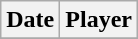<table class="wikitable">
<tr>
<th>Date</th>
<th>Player</th>
</tr>
<tr>
</tr>
</table>
